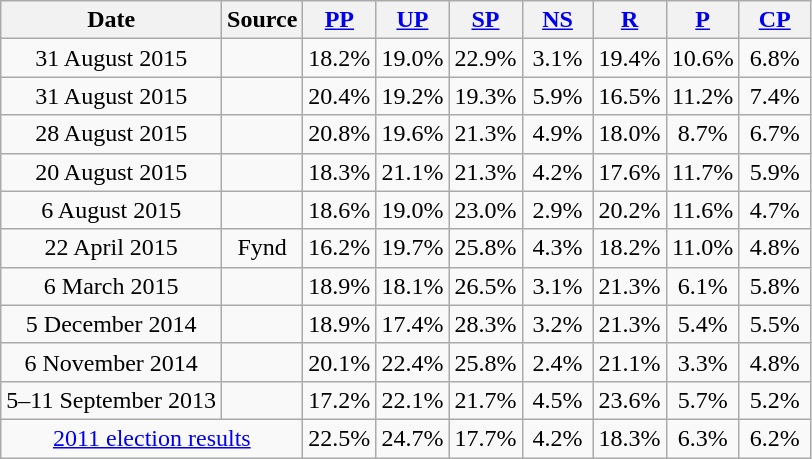<table class=wikitable style=text-align:center>
<tr>
<th>Date</th>
<th>Source</th>
<th width=40px><a href='#'>PP</a></th>
<th width=40px><a href='#'>UP</a></th>
<th width=40px><a href='#'>SP</a></th>
<th width=40px><a href='#'>NS</a></th>
<th width=40px><a href='#'>R</a></th>
<th width=40px><a href='#'>P</a></th>
<th width=40px><a href='#'>CP</a></th>
</tr>
<tr>
<td>31 August 2015</td>
<td></td>
<td>18.2%</td>
<td>19.0%</td>
<td>22.9%</td>
<td>3.1%</td>
<td>19.4%</td>
<td>10.6%</td>
<td>6.8%</td>
</tr>
<tr>
<td>31 August 2015</td>
<td></td>
<td>20.4%</td>
<td>19.2%</td>
<td>19.3%</td>
<td>5.9%</td>
<td>16.5%</td>
<td>11.2%</td>
<td>7.4%</td>
</tr>
<tr>
<td>28 August 2015</td>
<td> </td>
<td>20.8%</td>
<td>19.6%</td>
<td>21.3%</td>
<td>4.9%</td>
<td>18.0%</td>
<td>8.7%</td>
<td>6.7%</td>
</tr>
<tr>
<td>20 August 2015</td>
<td></td>
<td>18.3%</td>
<td>21.1%</td>
<td>21.3%</td>
<td>4.2%</td>
<td>17.6%</td>
<td>11.7%</td>
<td>5.9%</td>
</tr>
<tr>
<td>6 August 2015</td>
<td></td>
<td>18.6%</td>
<td>19.0%</td>
<td>23.0%</td>
<td>2.9%</td>
<td>20.2%</td>
<td>11.6%</td>
<td>4.7%</td>
</tr>
<tr>
<td>22 April 2015</td>
<td>Fynd</td>
<td>16.2%</td>
<td>19.7%</td>
<td>25.8%</td>
<td>4.3%</td>
<td>18.2%</td>
<td>11.0%</td>
<td>4.8%</td>
</tr>
<tr>
<td>6 March 2015</td>
<td></td>
<td>18.9%</td>
<td>18.1%</td>
<td>26.5%</td>
<td>3.1%</td>
<td>21.3%</td>
<td>6.1%</td>
<td>5.8%</td>
</tr>
<tr>
<td>5 December 2014</td>
<td></td>
<td>18.9%</td>
<td>17.4%</td>
<td>28.3%</td>
<td>3.2%</td>
<td>21.3%</td>
<td>5.4%</td>
<td>5.5%</td>
</tr>
<tr>
<td>6 November 2014</td>
<td></td>
<td>20.1%</td>
<td>22.4%</td>
<td>25.8%</td>
<td>2.4%</td>
<td>21.1%</td>
<td>3.3%</td>
<td>4.8%</td>
</tr>
<tr>
<td>5–11 September 2013</td>
<td></td>
<td>17.2%</td>
<td>22.1%</td>
<td>21.7%</td>
<td>4.5%</td>
<td>23.6%</td>
<td>5.7%</td>
<td>5.2%</td>
</tr>
<tr>
<td colspan=2><a href='#'>2011 election results</a></td>
<td>22.5%</td>
<td>24.7%</td>
<td>17.7%</td>
<td>4.2%</td>
<td>18.3%</td>
<td>6.3%</td>
<td>6.2%</td>
</tr>
</table>
